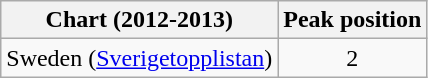<table class="wikitable">
<tr>
<th>Chart (2012-2013)</th>
<th>Peak position</th>
</tr>
<tr>
<td>Sweden (<a href='#'>Sverigetopplistan</a>)</td>
<td align="center">2</td>
</tr>
</table>
